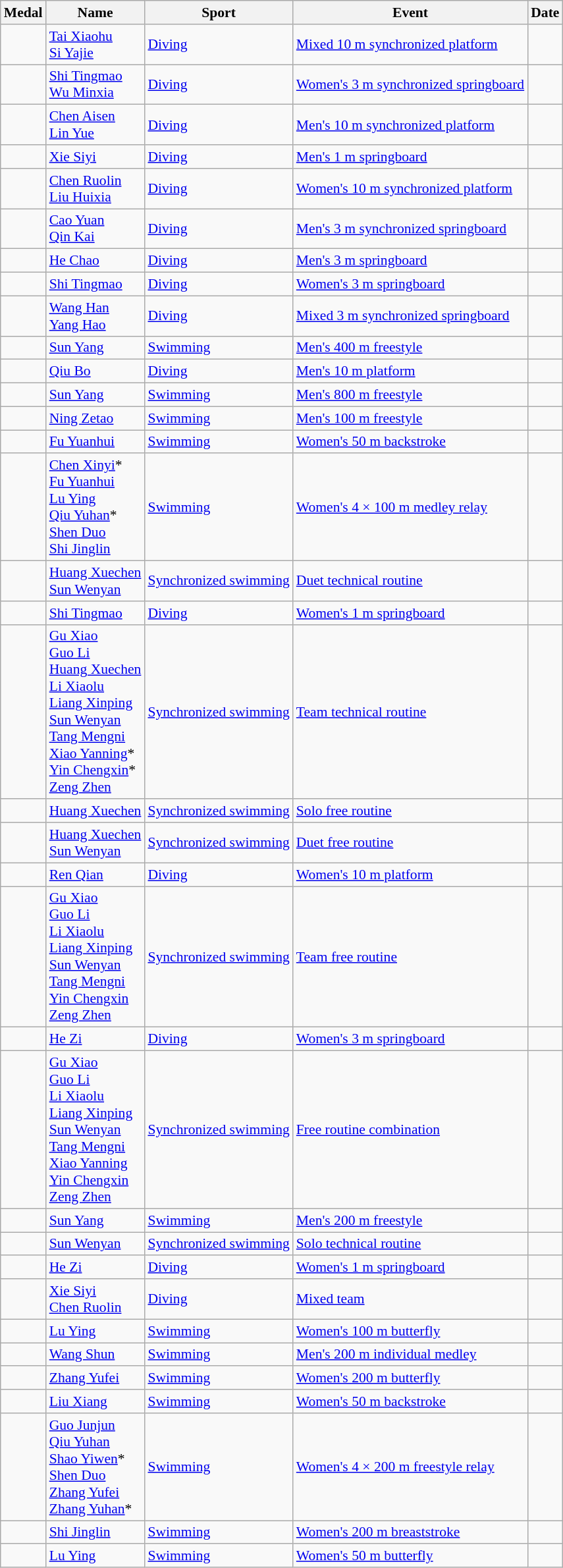<table class="wikitable sortable" style="font-size:90%">
<tr>
<th>Medal</th>
<th>Name</th>
<th>Sport</th>
<th>Event</th>
<th>Date</th>
</tr>
<tr>
<td></td>
<td><a href='#'>Tai Xiaohu</a><br><a href='#'>Si Yajie</a></td>
<td><a href='#'>Diving</a></td>
<td><a href='#'>Mixed 10 m synchronized platform</a></td>
<td></td>
</tr>
<tr>
<td></td>
<td><a href='#'>Shi Tingmao</a><br><a href='#'>Wu Minxia</a></td>
<td><a href='#'>Diving</a></td>
<td><a href='#'>Women's 3 m synchronized springboard</a></td>
<td></td>
</tr>
<tr>
<td></td>
<td><a href='#'>Chen Aisen</a><br><a href='#'>Lin Yue</a></td>
<td><a href='#'>Diving</a></td>
<td><a href='#'>Men's 10 m synchronized platform</a></td>
<td></td>
</tr>
<tr>
<td></td>
<td><a href='#'>Xie Siyi</a></td>
<td><a href='#'>Diving</a></td>
<td><a href='#'>Men's 1 m springboard</a></td>
<td></td>
</tr>
<tr>
<td></td>
<td><a href='#'>Chen Ruolin</a><br><a href='#'>Liu Huixia</a></td>
<td><a href='#'>Diving</a></td>
<td><a href='#'>Women's 10 m synchronized platform</a></td>
<td></td>
</tr>
<tr>
<td></td>
<td><a href='#'>Cao Yuan</a><br><a href='#'>Qin Kai</a></td>
<td><a href='#'>Diving</a></td>
<td><a href='#'>Men's 3 m synchronized springboard</a></td>
<td></td>
</tr>
<tr>
<td></td>
<td><a href='#'>He Chao</a></td>
<td><a href='#'>Diving</a></td>
<td><a href='#'>Men's 3 m springboard</a></td>
<td></td>
</tr>
<tr>
<td></td>
<td><a href='#'>Shi Tingmao</a></td>
<td><a href='#'>Diving</a></td>
<td><a href='#'>Women's 3 m springboard</a></td>
<td></td>
</tr>
<tr>
<td></td>
<td><a href='#'>Wang Han</a><br><a href='#'>Yang Hao</a></td>
<td><a href='#'>Diving</a></td>
<td><a href='#'>Mixed 3 m synchronized springboard</a></td>
<td></td>
</tr>
<tr>
<td></td>
<td><a href='#'>Sun Yang</a></td>
<td><a href='#'>Swimming</a></td>
<td><a href='#'>Men's 400 m freestyle</a></td>
<td></td>
</tr>
<tr>
<td></td>
<td><a href='#'>Qiu Bo</a></td>
<td><a href='#'>Diving</a></td>
<td><a href='#'>Men's 10 m platform</a></td>
<td></td>
</tr>
<tr>
<td></td>
<td><a href='#'>Sun Yang</a></td>
<td><a href='#'>Swimming</a></td>
<td><a href='#'>Men's 800 m freestyle</a></td>
<td></td>
</tr>
<tr>
<td></td>
<td><a href='#'>Ning Zetao</a></td>
<td><a href='#'>Swimming</a></td>
<td><a href='#'>Men's 100 m freestyle</a></td>
<td></td>
</tr>
<tr>
<td></td>
<td><a href='#'>Fu Yuanhui</a></td>
<td><a href='#'>Swimming</a></td>
<td><a href='#'>Women's 50 m backstroke</a></td>
<td></td>
</tr>
<tr>
<td></td>
<td><a href='#'>Chen Xinyi</a>*<br><a href='#'>Fu Yuanhui</a><br><a href='#'>Lu Ying</a><br><a href='#'>Qiu Yuhan</a>*<br><a href='#'>Shen Duo</a><br><a href='#'>Shi Jinglin</a></td>
<td><a href='#'>Swimming</a></td>
<td><a href='#'>Women's 4 × 100 m medley relay</a></td>
<td></td>
</tr>
<tr>
<td></td>
<td><a href='#'>Huang Xuechen</a><br><a href='#'>Sun Wenyan</a></td>
<td><a href='#'>Synchronized swimming</a></td>
<td><a href='#'>Duet technical routine</a></td>
<td></td>
</tr>
<tr>
<td></td>
<td><a href='#'>Shi Tingmao</a></td>
<td><a href='#'>Diving</a></td>
<td><a href='#'>Women's 1 m springboard</a></td>
<td></td>
</tr>
<tr>
<td></td>
<td><a href='#'>Gu Xiao</a><br><a href='#'>Guo Li</a><br><a href='#'>Huang Xuechen</a><br><a href='#'>Li Xiaolu</a><br><a href='#'>Liang Xinping</a><br><a href='#'>Sun Wenyan</a><br><a href='#'>Tang Mengni</a><br><a href='#'>Xiao Yanning</a>*<br><a href='#'>Yin Chengxin</a>*<br><a href='#'>Zeng Zhen</a></td>
<td><a href='#'>Synchronized swimming</a></td>
<td><a href='#'>Team technical routine</a></td>
<td></td>
</tr>
<tr>
<td></td>
<td><a href='#'>Huang Xuechen</a></td>
<td><a href='#'>Synchronized swimming</a></td>
<td><a href='#'>Solo free routine</a></td>
<td></td>
</tr>
<tr>
<td></td>
<td><a href='#'>Huang Xuechen</a><br><a href='#'>Sun Wenyan</a></td>
<td><a href='#'>Synchronized swimming</a></td>
<td><a href='#'>Duet free routine</a></td>
<td></td>
</tr>
<tr>
<td></td>
<td><a href='#'>Ren Qian</a></td>
<td><a href='#'>Diving</a></td>
<td><a href='#'>Women's 10 m platform</a></td>
<td></td>
</tr>
<tr>
<td></td>
<td><a href='#'>Gu Xiao</a><br><a href='#'>Guo Li</a><br><a href='#'>Li Xiaolu</a><br><a href='#'>Liang Xinping</a><br><a href='#'>Sun Wenyan</a><br><a href='#'>Tang Mengni</a><br><a href='#'>Yin Chengxin</a><br><a href='#'>Zeng Zhen</a></td>
<td><a href='#'>Synchronized swimming</a></td>
<td><a href='#'>Team free routine</a></td>
<td></td>
</tr>
<tr>
<td></td>
<td><a href='#'>He Zi</a></td>
<td><a href='#'>Diving</a></td>
<td><a href='#'>Women's 3 m springboard</a></td>
<td></td>
</tr>
<tr>
<td></td>
<td><a href='#'>Gu Xiao</a><br><a href='#'>Guo Li</a><br><a href='#'>Li Xiaolu</a><br><a href='#'>Liang Xinping</a><br><a href='#'>Sun Wenyan</a><br><a href='#'>Tang Mengni</a><br><a href='#'>Xiao Yanning</a><br><a href='#'>Yin Chengxin</a><br><a href='#'>Zeng Zhen</a></td>
<td><a href='#'>Synchronized swimming</a></td>
<td><a href='#'>Free routine combination</a></td>
<td></td>
</tr>
<tr>
<td></td>
<td><a href='#'>Sun Yang</a></td>
<td><a href='#'>Swimming</a></td>
<td><a href='#'>Men's 200 m freestyle</a></td>
<td></td>
</tr>
<tr>
<td></td>
<td><a href='#'>Sun Wenyan</a></td>
<td><a href='#'>Synchronized swimming</a></td>
<td><a href='#'>Solo technical routine</a></td>
<td></td>
</tr>
<tr>
<td></td>
<td><a href='#'>He Zi</a></td>
<td><a href='#'>Diving</a></td>
<td><a href='#'>Women's 1 m springboard</a></td>
<td></td>
</tr>
<tr>
<td></td>
<td><a href='#'>Xie Siyi</a><br><a href='#'>Chen Ruolin</a></td>
<td><a href='#'>Diving</a></td>
<td><a href='#'>Mixed team</a></td>
<td></td>
</tr>
<tr>
<td></td>
<td><a href='#'>Lu Ying</a></td>
<td><a href='#'>Swimming</a></td>
<td><a href='#'>Women's 100 m butterfly</a></td>
<td></td>
</tr>
<tr>
<td></td>
<td><a href='#'>Wang Shun</a></td>
<td><a href='#'>Swimming</a></td>
<td><a href='#'>Men's 200 m individual medley</a></td>
<td></td>
</tr>
<tr>
<td></td>
<td><a href='#'>Zhang Yufei</a></td>
<td><a href='#'>Swimming</a></td>
<td><a href='#'>Women's 200 m butterfly</a></td>
<td></td>
</tr>
<tr>
<td></td>
<td><a href='#'>Liu Xiang</a></td>
<td><a href='#'>Swimming</a></td>
<td><a href='#'>Women's 50 m backstroke</a></td>
<td></td>
</tr>
<tr>
<td></td>
<td><a href='#'>Guo Junjun</a><br><a href='#'>Qiu Yuhan</a><br><a href='#'>Shao Yiwen</a>*<br><a href='#'>Shen Duo</a><br><a href='#'>Zhang Yufei</a><br><a href='#'>Zhang Yuhan</a>*</td>
<td><a href='#'>Swimming</a></td>
<td><a href='#'>Women's 4 × 200 m freestyle relay</a></td>
<td></td>
</tr>
<tr>
<td></td>
<td><a href='#'>Shi Jinglin</a></td>
<td><a href='#'>Swimming</a></td>
<td><a href='#'>Women's 200 m breaststroke</a></td>
<td></td>
</tr>
<tr>
<td></td>
<td><a href='#'>Lu Ying</a></td>
<td><a href='#'>Swimming</a></td>
<td><a href='#'>Women's 50 m butterfly</a></td>
<td></td>
</tr>
</table>
